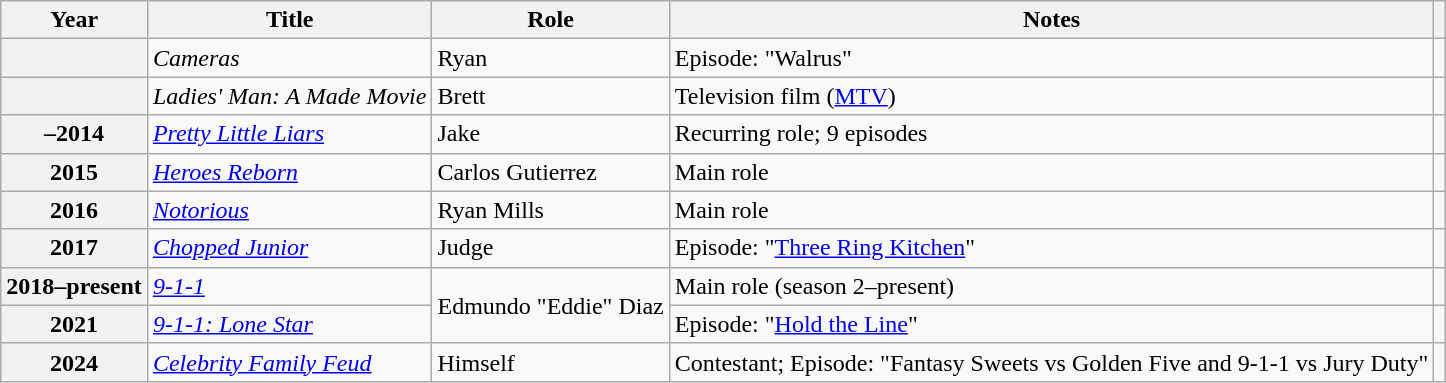<table class="wikitable plainrowheaders sortable">
<tr>
<th scope="col">Year</th>
<th scope="col">Title</th>
<th scope="col">Role</th>
<th scope="col" class="unsortable">Notes</th>
<th scope="col" class="unsortable"></th>
</tr>
<tr>
<th scope="row"></th>
<td><em>Cameras</em></td>
<td>Ryan</td>
<td>Episode: "Walrus"</td>
<td style="text-align: center;"></td>
</tr>
<tr>
<th scope="row"></th>
<td><em>Ladies' Man: A Made Movie</em></td>
<td>Brett</td>
<td>Television film (<a href='#'>MTV</a>)</td>
<td style="text-align: center;"></td>
</tr>
<tr>
<th scope="row">–2014</th>
<td><em><a href='#'>Pretty Little Liars</a></em></td>
<td>Jake</td>
<td>Recurring role; 9 episodes</td>
<td style="text-align: center;"></td>
</tr>
<tr>
<th scope="row">2015</th>
<td><em><a href='#'>Heroes Reborn</a></em></td>
<td>Carlos Gutierrez</td>
<td>Main role</td>
<td style="text-align: center;"></td>
</tr>
<tr>
<th scope="row">2016</th>
<td><em><a href='#'>Notorious</a></em></td>
<td>Ryan Mills</td>
<td>Main role</td>
<td style="text-align: center;"></td>
</tr>
<tr>
<th scope="row">2017</th>
<td><em><a href='#'>Chopped Junior</a></em></td>
<td>Judge</td>
<td>Episode: "<a href='#'>Three Ring Kitchen</a>"</td>
<td style="text-align: center;"></td>
</tr>
<tr>
<th scope="row">2018–present</th>
<td><em><a href='#'>9-1-1</a></em></td>
<td rowspan="2">Edmundo "Eddie" Diaz</td>
<td>Main role (season 2–present)</td>
<td style="text-align: center;"></td>
</tr>
<tr>
<th scope="row">2021</th>
<td><em><a href='#'>9-1-1: Lone Star</a></em></td>
<td>Episode: "<a href='#'>Hold the Line</a>"</td>
<td style="text-align: center;"></td>
</tr>
<tr>
<th scope="row">2024</th>
<td><em><a href='#'>Celebrity Family Feud</a></em></td>
<td>Himself</td>
<td>Contestant; Episode: "Fantasy Sweets vs Golden Five and 9-1-1 vs Jury Duty"</td>
<td></td>
</tr>
</table>
